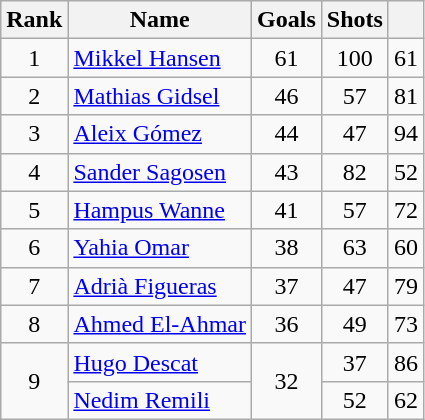<table class="wikitable sortable" style="text-align: center;">
<tr>
<th>Rank</th>
<th>Name</th>
<th>Goals</th>
<th>Shots</th>
<th></th>
</tr>
<tr>
<td>1</td>
<td style="text-align: left;"> <a href='#'>Mikkel Hansen</a></td>
<td>61</td>
<td>100</td>
<td>61</td>
</tr>
<tr>
<td>2</td>
<td style="text-align: left;"> <a href='#'>Mathias Gidsel</a></td>
<td>46</td>
<td>57</td>
<td>81</td>
</tr>
<tr>
<td>3</td>
<td style="text-align: left;"> <a href='#'>Aleix Gómez</a></td>
<td>44</td>
<td>47</td>
<td>94</td>
</tr>
<tr>
<td>4</td>
<td style="text-align: left;"> <a href='#'>Sander Sagosen</a></td>
<td>43</td>
<td>82</td>
<td>52</td>
</tr>
<tr>
<td>5</td>
<td style="text-align: left;"> <a href='#'>Hampus Wanne</a></td>
<td>41</td>
<td>57</td>
<td>72</td>
</tr>
<tr>
<td>6</td>
<td style="text-align: left;"> <a href='#'>Yahia Omar</a></td>
<td>38</td>
<td>63</td>
<td>60</td>
</tr>
<tr>
<td>7</td>
<td style="text-align: left;"> <a href='#'>Adrià Figueras</a></td>
<td>37</td>
<td>47</td>
<td>79</td>
</tr>
<tr>
<td>8</td>
<td style="text-align: left;"> <a href='#'>Ahmed El-Ahmar</a></td>
<td>36</td>
<td>49</td>
<td>73</td>
</tr>
<tr>
<td rowspan=2>9</td>
<td style="text-align: left;"> <a href='#'>Hugo Descat</a></td>
<td rowspan=2>32</td>
<td>37</td>
<td>86</td>
</tr>
<tr>
<td style="text-align: left;"> <a href='#'>Nedim Remili</a></td>
<td>52</td>
<td>62</td>
</tr>
</table>
